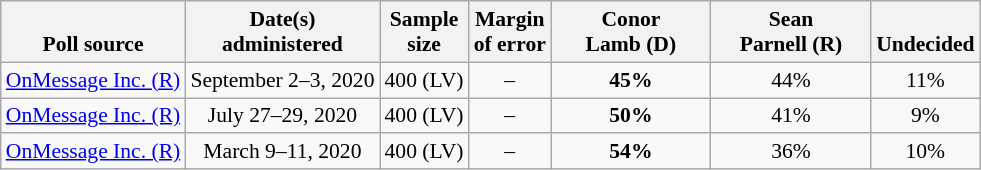<table class="wikitable" style="font-size:90%;text-align:center;">
<tr valign=bottom>
<th>Poll source</th>
<th>Date(s)<br>administered</th>
<th>Sample<br>size</th>
<th>Margin<br>of error</th>
<th style="width:100px;">Conor<br>Lamb (D)</th>
<th style="width:100px;">Sean<br>Parnell (R)</th>
<th>Undecided</th>
</tr>
<tr>
<td style="text-align:left;"><a href='#'>OnMessage Inc. (R)</a></td>
<td>September 2–3, 2020</td>
<td>400 (LV)</td>
<td>–</td>
<td><strong>45%</strong></td>
<td>44%</td>
<td>11%</td>
</tr>
<tr>
<td style="text-align:left;"><a href='#'>OnMessage Inc. (R)</a></td>
<td>July 27–29, 2020</td>
<td>400 (LV)</td>
<td>–</td>
<td><strong>50%</strong></td>
<td>41%</td>
<td>9%</td>
</tr>
<tr>
<td style="text-align:left;"><a href='#'>OnMessage Inc. (R)</a></td>
<td>March 9–11, 2020</td>
<td>400 (LV)</td>
<td>–</td>
<td><strong>54%</strong></td>
<td>36%</td>
<td>10%</td>
</tr>
</table>
